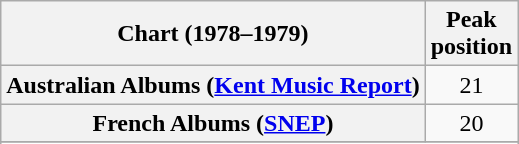<table class="wikitable sortable plainrowheaders">
<tr>
<th scope="col">Chart (1978–1979)</th>
<th scope="col">Peak<br>position</th>
</tr>
<tr>
<th scope="row">Australian Albums (<a href='#'>Kent Music Report</a>)</th>
<td align="center">21</td>
</tr>
<tr>
<th scope="row">French Albums (<a href='#'>SNEP</a>)</th>
<td align="center">20</td>
</tr>
<tr>
</tr>
<tr>
</tr>
<tr>
</tr>
<tr>
</tr>
<tr>
</tr>
</table>
